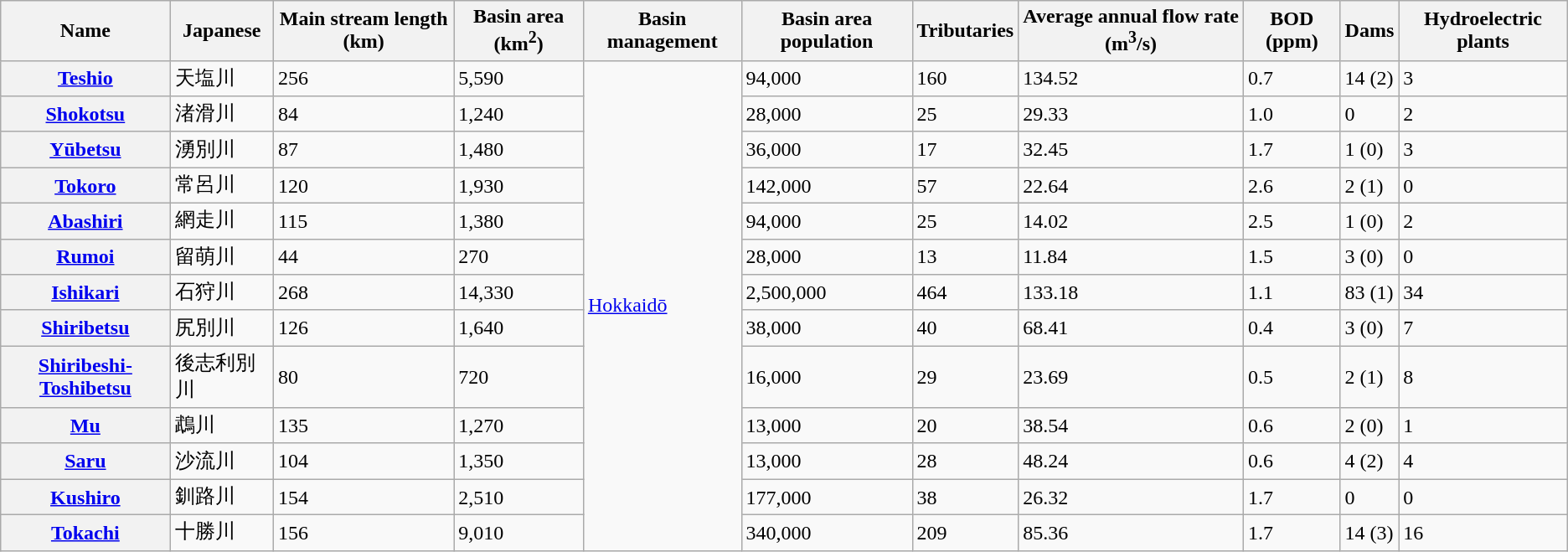<table class="wikitable">
<tr>
<th>Name</th>
<th>Japanese</th>
<th>Main stream length (km)</th>
<th>Basin area (km<sup>2</sup>)</th>
<th>Basin management</th>
<th>Basin area population</th>
<th>Tributaries</th>
<th>Average annual flow rate (m<sup>3</sup>/s)</th>
<th>BOD (ppm)</th>
<th>Dams</th>
<th>Hydroelectric plants</th>
</tr>
<tr>
<th><a href='#'>Teshio</a></th>
<td>天塩川</td>
<td>256</td>
<td>5,590</td>
<td rowspan="13"><a href='#'>Hokkaidō</a></td>
<td>94,000</td>
<td>160</td>
<td>134.52</td>
<td>0.7</td>
<td>14 (2)</td>
<td>3</td>
</tr>
<tr>
<th><a href='#'>Shokotsu</a></th>
<td>渚滑川</td>
<td>84</td>
<td>1,240</td>
<td>28,000</td>
<td>25</td>
<td>29.33</td>
<td>1.0</td>
<td>0</td>
<td>2</td>
</tr>
<tr>
<th><a href='#'>Yūbetsu</a></th>
<td>湧別川</td>
<td>87</td>
<td>1,480</td>
<td>36,000</td>
<td>17</td>
<td>32.45</td>
<td>1.7</td>
<td>1 (0)</td>
<td>3</td>
</tr>
<tr>
<th><a href='#'>Tokoro</a></th>
<td>常呂川</td>
<td>120</td>
<td>1,930</td>
<td>142,000</td>
<td>57</td>
<td>22.64</td>
<td>2.6</td>
<td>2 (1)</td>
<td>0</td>
</tr>
<tr>
<th><a href='#'>Abashiri</a></th>
<td>網走川</td>
<td>115</td>
<td>1,380</td>
<td>94,000</td>
<td>25</td>
<td>14.02</td>
<td>2.5</td>
<td>1 (0)</td>
<td>2</td>
</tr>
<tr>
<th><a href='#'>Rumoi</a></th>
<td>留萌川</td>
<td>44</td>
<td>270</td>
<td>28,000</td>
<td>13</td>
<td>11.84</td>
<td>1.5</td>
<td>3 (0)</td>
<td>0</td>
</tr>
<tr>
<th><a href='#'>Ishikari</a></th>
<td>石狩川</td>
<td>268</td>
<td>14,330</td>
<td>2,500,000</td>
<td>464</td>
<td>133.18</td>
<td>1.1</td>
<td>83 (1)</td>
<td>34</td>
</tr>
<tr>
<th><a href='#'>Shiribetsu</a></th>
<td>尻別川</td>
<td>126</td>
<td>1,640</td>
<td>38,000</td>
<td>40</td>
<td>68.41</td>
<td>0.4</td>
<td>3 (0)</td>
<td>7</td>
</tr>
<tr>
<th><a href='#'>Shiribeshi-Toshibetsu</a></th>
<td>後志利別川</td>
<td>80</td>
<td>720</td>
<td>16,000</td>
<td>29</td>
<td>23.69</td>
<td>0.5</td>
<td>2 (1)</td>
<td>8</td>
</tr>
<tr>
<th><a href='#'>Mu</a></th>
<td>鵡川</td>
<td>135</td>
<td>1,270</td>
<td>13,000</td>
<td>20</td>
<td>38.54</td>
<td>0.6</td>
<td>2 (0)</td>
<td>1</td>
</tr>
<tr>
<th><a href='#'>Saru</a></th>
<td>沙流川</td>
<td>104</td>
<td>1,350</td>
<td>13,000</td>
<td>28</td>
<td>48.24</td>
<td>0.6</td>
<td>4 (2)</td>
<td>4</td>
</tr>
<tr>
<th><a href='#'>Kushiro</a></th>
<td>釧路川</td>
<td>154</td>
<td>2,510</td>
<td>177,000</td>
<td>38</td>
<td>26.32</td>
<td>1.7</td>
<td>0</td>
<td>0</td>
</tr>
<tr>
<th><a href='#'>Tokachi</a></th>
<td>十勝川</td>
<td>156</td>
<td>9,010</td>
<td>340,000</td>
<td>209</td>
<td>85.36</td>
<td>1.7</td>
<td>14 (3)</td>
<td>16</td>
</tr>
</table>
